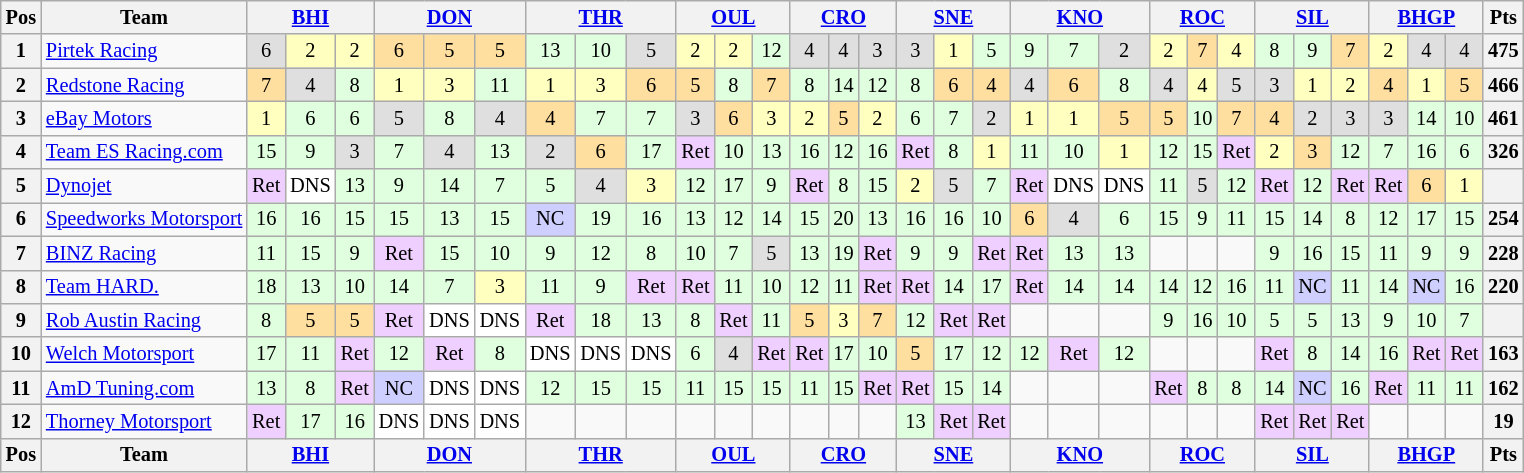<table class="wikitable" style="font-size: 85%; text-align: center;">
<tr valign="top">
<th valign="middle">Pos</th>
<th valign="middle">Team</th>
<th colspan="3"><a href='#'>BHI</a></th>
<th colspan="3"><a href='#'>DON</a></th>
<th colspan="3"><a href='#'>THR</a></th>
<th colspan="3"><a href='#'>OUL</a></th>
<th colspan="3"><a href='#'>CRO</a></th>
<th colspan="3"><a href='#'>SNE</a></th>
<th colspan="3"><a href='#'>KNO</a></th>
<th colspan="3"><a href='#'>ROC</a></th>
<th colspan="3"><a href='#'>SIL</a></th>
<th colspan="3"><a href='#'>BHGP</a></th>
<th valign=middle>Pts</th>
</tr>
<tr>
<th>1</th>
<td align=left><a href='#'>Pirtek Racing</a></td>
<td style="background:#dfdfdf;">6</td>
<td style="background:#ffffbf;">2</td>
<td style="background:#ffffbf;">2</td>
<td style="background:#ffdf9f;">6</td>
<td style="background:#ffdf9f;">5</td>
<td style="background:#ffdf9f;">5</td>
<td style="background:#dfffdf;">13</td>
<td style="background:#dfffdf;">10</td>
<td style="background:#dfdfdf;">5</td>
<td style="background:#ffffbf;">2</td>
<td style="background:#ffffbf;">2</td>
<td style="background:#dfffdf;">12</td>
<td style="background:#dfdfdf;">4</td>
<td style="background:#dfdfdf;">4</td>
<td style="background:#dfdfdf;">3</td>
<td style="background:#dfdfdf;">3</td>
<td style="background:#ffffbf;">1</td>
<td style="background:#dfffdf;">5</td>
<td style="background:#dfffdf;">9</td>
<td style="background:#dfffdf;">7</td>
<td style="background:#dfdfdf;">2</td>
<td style="background:#ffffbf;">2</td>
<td style="background:#ffdf9f;">7</td>
<td style="background:#ffffbf;">4</td>
<td style="background:#dfffdf;">8</td>
<td style="background:#dfffdf;">9</td>
<td style="background:#ffdf9f;">7</td>
<td style="background:#ffffbf;">2</td>
<td style="background:#dfdfdf;">4</td>
<td style="background:#dfdfdf;">4</td>
<th>475</th>
</tr>
<tr>
<th>2</th>
<td align=left><a href='#'>Redstone Racing</a></td>
<td style="background:#ffdf9f;">7</td>
<td style="background:#dfdfdf;">4</td>
<td style="background:#dfffdf;">8</td>
<td style="background:#ffffbf;">1</td>
<td style="background:#ffffbf;">3</td>
<td style="background:#dfffdf;">11</td>
<td style="background:#ffffbf;">1</td>
<td style="background:#ffffbf;">3</td>
<td style="background:#ffdf9f;">6</td>
<td style="background:#ffdf9f;">5</td>
<td style="background:#dfffdf;">8</td>
<td style="background:#ffdf9f;">7</td>
<td style="background:#dfffdf;">8</td>
<td style="background:#dfffdf;">14</td>
<td style="background:#dfffdf;">12</td>
<td style="background:#dfffdf;">8</td>
<td style="background:#ffdf9f;">6</td>
<td style="background:#ffdf9f;">4</td>
<td style="background:#dfdfdf;">4</td>
<td style="background:#ffdf9f;">6</td>
<td style="background:#dfffdf;">8</td>
<td style="background:#dfdfdf;">4</td>
<td style="background:#ffffbf;">4</td>
<td style="background:#dfdfdf;">5</td>
<td style="background:#dfdfdf;">3</td>
<td style="background:#ffffbf;">1</td>
<td style="background:#ffffbf;">2</td>
<td style="background:#ffdf9f;">4</td>
<td style="background:#ffffbf;">1</td>
<td style="background:#ffdf9f;">5</td>
<th>466</th>
</tr>
<tr>
<th>3</th>
<td align=left><a href='#'>eBay Motors</a></td>
<td style="background:#ffffbf;">1</td>
<td style="background:#dfffdf;">6</td>
<td style="background:#dfffdf;">6</td>
<td style="background:#dfdfdf;">5</td>
<td style="background:#dfffdf;">8</td>
<td style="background:#dfdfdf;">4</td>
<td style="background:#ffdf9f;">4</td>
<td style="background:#dfffdf;">7</td>
<td style="background:#dfffdf;">7</td>
<td style="background:#dfdfdf;">3</td>
<td style="background:#ffdf9f;">6</td>
<td style="background:#ffffbf;">3</td>
<td style="background:#ffffbf;">2</td>
<td style="background:#ffdf9f;">5</td>
<td style="background:#ffffbf;">2</td>
<td style="background:#dfffdf;">6</td>
<td style="background:#dfffdf;">7</td>
<td style="background:#dfdfdf;">2</td>
<td style="background:#ffffbf;">1</td>
<td style="background:#ffffbf;">1</td>
<td style="background:#ffdf9f;">5</td>
<td style="background:#ffdf9f;">5</td>
<td style="background:#dfffdf;">10</td>
<td style="background:#ffdf9f;">7</td>
<td style="background:#ffdf9f;">4</td>
<td style="background:#dfdfdf;">2</td>
<td style="background:#dfdfdf;">3</td>
<td style="background:#dfdfdf;">3</td>
<td style="background:#dfffdf;">14</td>
<td style="background:#dfffdf;">10</td>
<th>461</th>
</tr>
<tr>
<th>4</th>
<td align=left nowrap><a href='#'>Team ES Racing.com</a></td>
<td style="background:#dfffdf;">15</td>
<td style="background:#dfffdf;">9</td>
<td style="background:#dfdfdf;">3</td>
<td style="background:#dfffdf;">7</td>
<td style="background:#dfdfdf;">4</td>
<td style="background:#dfffdf;">13</td>
<td style="background:#dfdfdf;">2</td>
<td style="background:#ffdf9f;">6</td>
<td style="background:#dfffdf;">17</td>
<td style="background:#efcfff;">Ret</td>
<td style="background:#dfffdf;">10</td>
<td style="background:#dfffdf;">13</td>
<td style="background:#dfffdf;">16</td>
<td style="background:#dfffdf;">12</td>
<td style="background:#dfffdf;">16</td>
<td style="background:#efcfff;">Ret</td>
<td style="background:#dfffdf;">8</td>
<td style="background:#ffffbf;">1</td>
<td style="background:#dfffdf;">11</td>
<td style="background:#dfffdf;">10</td>
<td style="background:#ffffbf;">1</td>
<td style="background:#dfffdf;">12</td>
<td style="background:#dfffdf;">15</td>
<td style="background:#efcfff;">Ret</td>
<td style="background:#ffffbf;">2</td>
<td style="background:#ffdf9f;">3</td>
<td style="background:#dfffdf;">12</td>
<td style="background:#dfffdf;">7</td>
<td style="background:#dfffdf;">16</td>
<td style="background:#dfffdf;">6</td>
<th>326</th>
</tr>
<tr>
<th>5</th>
<td align=left><a href='#'>Dynojet</a></td>
<td style="background:#efcfff;">Ret</td>
<td style="background:#ffffff;">DNS</td>
<td style="background:#dfffdf;">13</td>
<td style="background:#dfffdf;">9</td>
<td style="background:#dfffdf;">14</td>
<td style="background:#dfffdf;">7</td>
<td style="background:#dfffdf;">5</td>
<td style="background:#dfdfdf;">4</td>
<td style="background:#ffffbf;">3</td>
<td style="background:#dfffdf;">12</td>
<td style="background:#dfffdf;">17</td>
<td style="background:#dfffdf;">9</td>
<td style="background:#efcfff;">Ret</td>
<td style="background:#dfffdf;">8</td>
<td style="background:#dfffdf;">15</td>
<td style="background:#ffffbf;">2</td>
<td style="background:#dfdfdf;">5</td>
<td style="background:#dfffdf;">7</td>
<td style="background:#efcfff;">Ret</td>
<td style="background:#ffffff;">DNS</td>
<td style="background:#ffffff;">DNS</td>
<td style="background:#dfffdf;">11</td>
<td style="background:#dfdfdf;">5</td>
<td style="background:#dfffdf;">12</td>
<td style="background:#efcfff;">Ret</td>
<td style="background:#dfffdf;">12</td>
<td style="background:#efcfff;">Ret</td>
<td style="background:#efcfff;">Ret</td>
<td style="background:#ffdf9f;">6</td>
<td style="background:#ffffbf;">1</td>
<th></th>
</tr>
<tr>
<th>6</th>
<td align=left nowrap><a href='#'>Speedworks Motorsport</a></td>
<td style="background:#dfffdf;">16</td>
<td style="background:#dfffdf;">16</td>
<td style="background:#dfffdf;">15</td>
<td style="background:#dfffdf;">15</td>
<td style="background:#dfffdf;">13</td>
<td style="background:#dfffdf;">15</td>
<td style="background:#cfcfff;">NC</td>
<td style="background:#dfffdf;">19</td>
<td style="background:#dfffdf;">16</td>
<td style="background:#dfffdf;">13</td>
<td style="background:#dfffdf;">12</td>
<td style="background:#dfffdf;">14</td>
<td style="background:#dfffdf;">15</td>
<td style="background:#dfffdf;">20</td>
<td style="background:#dfffdf;">13</td>
<td style="background:#dfffdf;">16</td>
<td style="background:#dfffdf;">16</td>
<td style="background:#dfffdf;">10</td>
<td style="background:#ffdf9f;">6</td>
<td style="background:#dfdfdf;">4</td>
<td style="background:#dfffdf;">6</td>
<td style="background:#dfffdf;">15</td>
<td style="background:#dfffdf;">9</td>
<td style="background:#dfffdf;">11</td>
<td style="background:#dfffdf;">15</td>
<td style="background:#dfffdf;">14</td>
<td style="background:#dfffdf;">8</td>
<td style="background:#dfffdf;">12</td>
<td style="background:#dfffdf;">17</td>
<td style="background:#dfffdf;">15</td>
<th>254</th>
</tr>
<tr>
<th>7</th>
<td align=left><a href='#'>BINZ Racing</a></td>
<td style="background:#dfffdf;">11</td>
<td style="background:#dfffdf;">15</td>
<td style="background:#dfffdf;">9</td>
<td style="background:#efcfff;">Ret</td>
<td style="background:#dfffdf;">15</td>
<td style="background:#dfffdf;">10</td>
<td style="background:#dfffdf;">9</td>
<td style="background:#dfffdf;">12</td>
<td style="background:#dfffdf;">8</td>
<td style="background:#dfffdf;">10</td>
<td style="background:#dfffdf;">7</td>
<td style="background:#dfdfdf;">5</td>
<td style="background:#dfffdf;">13</td>
<td style="background:#dfffdf;">19</td>
<td style="background:#efcfff;">Ret</td>
<td style="background:#dfffdf;">9</td>
<td style="background:#dfffdf;">9</td>
<td style="background:#efcfff;">Ret</td>
<td style="background:#efcfff;">Ret</td>
<td style="background:#dfffdf;">13</td>
<td style="background:#dfffdf;">13</td>
<td></td>
<td></td>
<td></td>
<td style="background:#dfffdf;">9</td>
<td style="background:#dfffdf;">16</td>
<td style="background:#dfffdf;">15</td>
<td style="background:#dfffdf;">11</td>
<td style="background:#dfffdf;">9</td>
<td style="background:#dfffdf;">9</td>
<th>228</th>
</tr>
<tr>
<th>8</th>
<td align=left><a href='#'>Team HARD.</a></td>
<td style="background:#dfffdf;">18</td>
<td style="background:#dfffdf;">13</td>
<td style="background:#dfffdf;">10</td>
<td style="background:#dfffdf;">14</td>
<td style="background:#dfffdf;">7</td>
<td style="background:#ffffbf;">3</td>
<td style="background:#dfffdf;">11</td>
<td style="background:#dfffdf;">9</td>
<td style="background:#efcfff;">Ret</td>
<td style="background:#efcfff;">Ret</td>
<td style="background:#dfffdf;">11</td>
<td style="background:#dfffdf;">10</td>
<td style="background:#dfffdf;">12</td>
<td style="background:#dfffdf;">11</td>
<td style="background:#efcfff;">Ret</td>
<td style="background:#efcfff;">Ret</td>
<td style="background:#dfffdf;">14</td>
<td style="background:#dfffdf;">17</td>
<td style="background:#efcfff;">Ret</td>
<td style="background:#dfffdf;">14</td>
<td style="background:#dfffdf;">14</td>
<td style="background:#dfffdf;">14</td>
<td style="background:#dfffdf;">12</td>
<td style="background:#dfffdf;">16</td>
<td style="background:#dfffdf;">11</td>
<td style="background:#cfcfff;">NC</td>
<td style="background:#dfffdf;">11</td>
<td style="background:#dfffdf;">14</td>
<td style="background:#cfcfff;">NC</td>
<td style="background:#dfffdf;">16</td>
<th>220</th>
</tr>
<tr>
<th>9</th>
<td align=left><a href='#'>Rob Austin Racing</a></td>
<td style="background:#dfffdf;">8</td>
<td style="background:#ffdf9f;">5</td>
<td style="background:#ffdf9f;">5</td>
<td style="background:#efcfff;">Ret</td>
<td style="background:#ffffff;">DNS</td>
<td style="background:#ffffff;">DNS</td>
<td style="background:#efcfff;">Ret</td>
<td style="background:#dfffdf;">18</td>
<td style="background:#dfffdf;">13</td>
<td style="background:#dfffdf;">8</td>
<td style="background:#efcfff;">Ret</td>
<td style="background:#dfffdf;">11</td>
<td style="background:#ffdf9f;">5</td>
<td style="background:#ffffbf;">3</td>
<td style="background:#ffdf9f;">7</td>
<td style="background:#dfffdf;">12</td>
<td style="background:#efcfff;">Ret</td>
<td style="background:#efcfff;">Ret</td>
<td></td>
<td></td>
<td></td>
<td style="background:#dfffdf;">9</td>
<td style="background:#dfffdf;">16</td>
<td style="background:#dfffdf;">10</td>
<td style="background:#dfffdf;">5</td>
<td style="background:#dfffdf;">5</td>
<td style="background:#dfffdf;">13</td>
<td style="background:#dfffdf;">9</td>
<td style="background:#dfffdf;">10</td>
<td style="background:#dfffdf;">7</td>
<th></th>
</tr>
<tr>
<th>10</th>
<td align=left><a href='#'>Welch Motorsport</a></td>
<td style="background:#dfffdf;">17</td>
<td style="background:#dfffdf;">11</td>
<td style="background:#efcfff;">Ret</td>
<td style="background:#dfffdf;">12</td>
<td style="background:#efcfff;">Ret</td>
<td style="background:#dfffdf;">8</td>
<td style="background:#ffffff;">DNS</td>
<td style="background:#ffffff;">DNS</td>
<td style="background:#ffffff;">DNS</td>
<td style="background:#dfffdf;">6</td>
<td style="background:#dfdfdf;">4</td>
<td style="background:#efcfff;">Ret</td>
<td style="background:#efcfff;">Ret</td>
<td style="background:#dfffdf;">17</td>
<td style="background:#dfffdf;">10</td>
<td style="background:#ffdf9f;">5</td>
<td style="background:#dfffdf;">17</td>
<td style="background:#dfffdf;">12</td>
<td style="background:#dfffdf;">12</td>
<td style="background:#efcfff;">Ret</td>
<td style="background:#dfffdf;">12</td>
<td></td>
<td></td>
<td></td>
<td style="background:#efcfff;">Ret</td>
<td style="background:#dfffdf;">8</td>
<td style="background:#dfffdf;">14</td>
<td style="background:#dfffdf;">16</td>
<td style="background:#efcfff;">Ret</td>
<td style="background:#efcfff;">Ret</td>
<th>163</th>
</tr>
<tr>
<th>11</th>
<td align=left><a href='#'>AmD Tuning.com</a></td>
<td style="background:#dfffdf;">13</td>
<td style="background:#dfffdf;">8</td>
<td style="background:#efcfff;">Ret</td>
<td style="background:#cfcfff;">NC</td>
<td style="background:#ffffff;">DNS</td>
<td style="background:#ffffff;">DNS</td>
<td style="background:#dfffdf;">12</td>
<td style="background:#dfffdf;">15</td>
<td style="background:#dfffdf;">15</td>
<td style="background:#dfffdf;">11</td>
<td style="background:#dfffdf;">15</td>
<td style="background:#dfffdf;">15</td>
<td style="background:#dfffdf;">11</td>
<td style="background:#dfffdf;">15</td>
<td style="background:#efcfff;">Ret</td>
<td style="background:#efcfff;">Ret</td>
<td style="background:#dfffdf;">15</td>
<td style="background:#dfffdf;">14</td>
<td></td>
<td></td>
<td></td>
<td style="background:#efcfff;">Ret</td>
<td style="background:#dfffdf;">8</td>
<td style="background:#dfffdf;">8</td>
<td style="background:#dfffdf;">14</td>
<td style="background:#cfcfff;">NC</td>
<td style="background:#dfffdf;">16</td>
<td style="background:#efcfff;">Ret</td>
<td style="background:#dfffdf;">11</td>
<td style="background:#dfffdf;">11</td>
<th>162</th>
</tr>
<tr>
<th>12</th>
<td align=left><a href='#'>Thorney Motorsport</a></td>
<td style="background:#efcfff;">Ret</td>
<td style="background:#dfffdf;">17</td>
<td style="background:#dfffdf;">16</td>
<td style="background:#ffffff;">DNS</td>
<td style="background:#ffffff;">DNS</td>
<td style="background:#ffffff;">DNS</td>
<td></td>
<td></td>
<td></td>
<td></td>
<td></td>
<td></td>
<td></td>
<td></td>
<td></td>
<td style="background:#dfffdf;">13</td>
<td style="background:#efcfff;">Ret</td>
<td style="background:#efcfff;">Ret</td>
<td></td>
<td></td>
<td></td>
<td></td>
<td></td>
<td></td>
<td style="background:#efcfff;">Ret</td>
<td style="background:#efcfff;">Ret</td>
<td style="background:#efcfff;">Ret</td>
<td></td>
<td></td>
<td></td>
<th>19</th>
</tr>
<tr valign="top">
<th valign="middle">Pos</th>
<th valign="middle">Team</th>
<th colspan="3"><a href='#'>BHI</a></th>
<th colspan="3"><a href='#'>DON</a></th>
<th colspan="3"><a href='#'>THR</a></th>
<th colspan="3"><a href='#'>OUL</a></th>
<th colspan="3"><a href='#'>CRO</a></th>
<th colspan="3"><a href='#'>SNE</a></th>
<th colspan="3"><a href='#'>KNO</a></th>
<th colspan="3"><a href='#'>ROC</a></th>
<th colspan="3"><a href='#'>SIL</a></th>
<th colspan="3"><a href='#'>BHGP</a></th>
<th valign=middle>Pts</th>
</tr>
</table>
